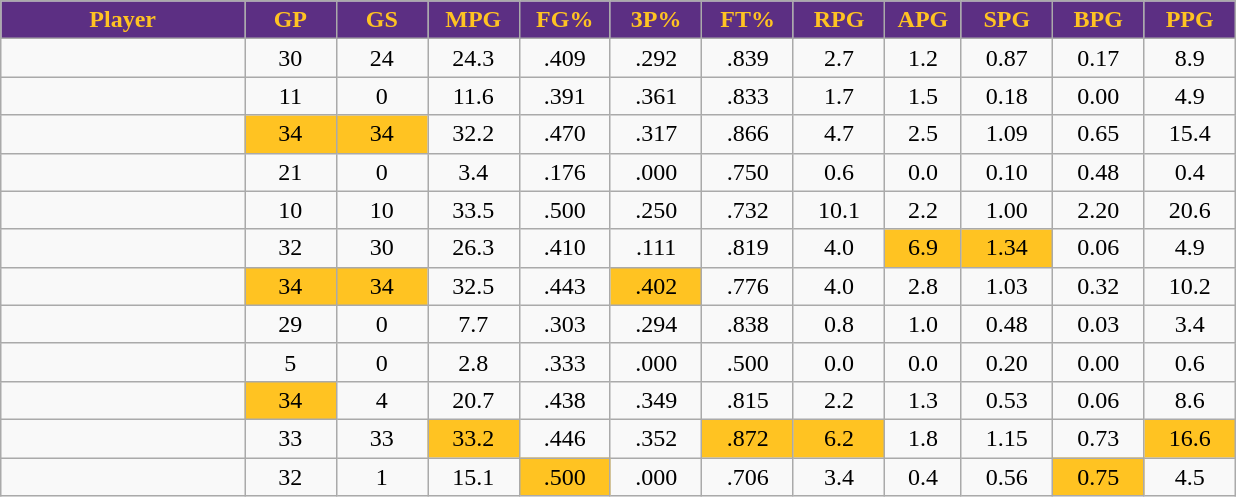<table class="wikitable sortable" style="text-align:center;">
<tr>
<th style="background:#5c2f83;color:#FFC322;" width="16%">Player</th>
<th style="background:#5c2f83;color:#FFC322;" width="6%">GP</th>
<th style="background:#5c2f83;color:#FFC322;" width="6%">GS</th>
<th style="background:#5c2f83;color:#FFC322;" width="6%">MPG</th>
<th style="background:#5c2f83;color:#FFC322;" width="6%">FG%</th>
<th style="background:#5c2f83;color:#FFC322;" width="6%">3P%</th>
<th style="background:#5c2f83;color:#FFC322;" width="6%">FT%</th>
<th style="background:#5c2f83;color:#FFC322;" width="6%">RPG</th>
<th style="background:#5c2f83;color:#FFC322;" width="5%">APG</th>
<th style="background:#5c2f83;color:#FFC322;" width="6%">SPG</th>
<th style="background:#5c2f83;color:#FFC322;" width="6%">BPG</th>
<th style="background:#5c2f83;color:#FFC322;" width="6%">PPG</th>
</tr>
<tr>
<td></td>
<td>30</td>
<td>24</td>
<td>24.3</td>
<td>.409</td>
<td>.292</td>
<td>.839</td>
<td>2.7</td>
<td>1.2</td>
<td>0.87</td>
<td>0.17</td>
<td>8.9</td>
</tr>
<tr>
<td></td>
<td>11</td>
<td>0</td>
<td>11.6</td>
<td>.391</td>
<td>.361</td>
<td>.833</td>
<td>1.7</td>
<td>1.5</td>
<td>0.18</td>
<td>0.00</td>
<td>4.9</td>
</tr>
<tr>
<td></td>
<td style="background:#FFC322">34</td>
<td style="background:#FFC322">34</td>
<td>32.2</td>
<td>.470</td>
<td>.317</td>
<td>.866</td>
<td>4.7</td>
<td>2.5</td>
<td>1.09</td>
<td>0.65</td>
<td>15.4</td>
</tr>
<tr>
<td></td>
<td>21</td>
<td>0</td>
<td>3.4</td>
<td>.176</td>
<td>.000</td>
<td>.750</td>
<td>0.6</td>
<td>0.0</td>
<td>0.10</td>
<td>0.48</td>
<td>0.4</td>
</tr>
<tr>
<td></td>
<td>10</td>
<td>10</td>
<td>33.5</td>
<td>.500</td>
<td>.250</td>
<td>.732</td>
<td>10.1</td>
<td>2.2</td>
<td>1.00</td>
<td>2.20</td>
<td>20.6</td>
</tr>
<tr>
<td></td>
<td>32</td>
<td>30</td>
<td>26.3</td>
<td>.410</td>
<td>.111</td>
<td>.819</td>
<td>4.0</td>
<td style="background:#FFC322">6.9</td>
<td style="background:#FFC322">1.34</td>
<td>0.06</td>
<td>4.9</td>
</tr>
<tr>
<td></td>
<td style="background:#FFC322">34</td>
<td style="background:#FFC322">34</td>
<td>32.5</td>
<td>.443</td>
<td style="background:#FFC322">.402</td>
<td>.776</td>
<td>4.0</td>
<td>2.8</td>
<td>1.03</td>
<td>0.32</td>
<td>10.2</td>
</tr>
<tr>
<td></td>
<td>29</td>
<td>0</td>
<td>7.7</td>
<td>.303</td>
<td>.294</td>
<td>.838</td>
<td>0.8</td>
<td>1.0</td>
<td>0.48</td>
<td>0.03</td>
<td>3.4</td>
</tr>
<tr>
<td></td>
<td>5</td>
<td>0</td>
<td>2.8</td>
<td>.333</td>
<td>.000</td>
<td>.500</td>
<td>0.0</td>
<td>0.0</td>
<td>0.20</td>
<td>0.00</td>
<td>0.6</td>
</tr>
<tr>
<td></td>
<td style="background:#FFC322">34</td>
<td>4</td>
<td>20.7</td>
<td>.438</td>
<td>.349</td>
<td>.815</td>
<td>2.2</td>
<td>1.3</td>
<td>0.53</td>
<td>0.06</td>
<td>8.6</td>
</tr>
<tr>
<td></td>
<td>33</td>
<td>33</td>
<td style="background:#FFC322">33.2</td>
<td>.446</td>
<td>.352</td>
<td style="background:#FFC322">.872</td>
<td style="background:#FFC322">6.2</td>
<td>1.8</td>
<td>1.15</td>
<td>0.73</td>
<td style="background:#FFC322">16.6</td>
</tr>
<tr>
<td></td>
<td>32</td>
<td>1</td>
<td>15.1</td>
<td style="background:#FFC322">.500</td>
<td>.000</td>
<td>.706</td>
<td>3.4</td>
<td>0.4</td>
<td>0.56</td>
<td style="background:#FFC322">0.75</td>
<td>4.5</td>
</tr>
</table>
